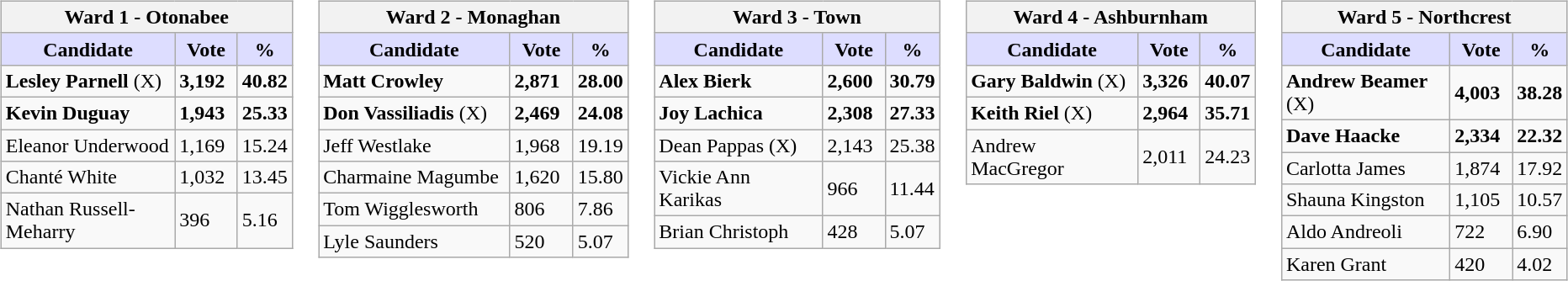<table>
<tr>
<td valign=top width=10%><br><table class=wikitable>
<tr>
<th colspan="3">Ward 1 - Otonabee</th>
</tr>
<tr>
<th style="background:#ddf; width:200px;">Candidate</th>
<th style="background:#ddf; width:50px;">Vote</th>
<th style="background:#ddf; width:30px;">%</th>
</tr>
<tr>
<td><strong>Lesley Parnell</strong> (X)</td>
<td><strong>3,192</strong></td>
<td><strong>40.82</strong></td>
</tr>
<tr>
<td><strong>Kevin Duguay</strong></td>
<td><strong>1,943</strong></td>
<td><strong>25.33</strong></td>
</tr>
<tr>
<td>Eleanor Underwood</td>
<td>1,169</td>
<td>15.24</td>
</tr>
<tr>
<td>Chanté White</td>
<td>1,032</td>
<td>13.45</td>
</tr>
<tr>
<td>Nathan Russell-Meharry</td>
<td>396</td>
<td>5.16</td>
</tr>
</table>
</td>
<td valign=top width=10%><br><table class=wikitable>
<tr>
<th colspan="3">Ward 2 - Monaghan</th>
</tr>
<tr>
<th style="background:#ddf; width:200px;">Candidate</th>
<th style="background:#ddf; width:50px;">Vote</th>
<th style="background:#ddf; width:30px;">%</th>
</tr>
<tr>
<td><strong>Matt Crowley</strong></td>
<td><strong>2,871</strong></td>
<td><strong>28.00</strong></td>
</tr>
<tr>
<td><strong>Don Vassiliadis</strong> (X)</td>
<td><strong>2,469</strong></td>
<td><strong>24.08</strong></td>
</tr>
<tr>
<td>Jeff Westlake</td>
<td>1,968</td>
<td>19.19</td>
</tr>
<tr>
<td>Charmaine Magumbe</td>
<td>1,620</td>
<td>15.80</td>
</tr>
<tr>
<td>Tom Wigglesworth</td>
<td>806</td>
<td>7.86</td>
</tr>
<tr>
<td>Lyle Saunders</td>
<td>520</td>
<td>5.07</td>
</tr>
</table>
</td>
<td valign=top width=10%><br><table class=wikitable>
<tr>
<th colspan="3">Ward 3 - Town</th>
</tr>
<tr>
<th style="background:#ddf; width:200px;">Candidate</th>
<th style="background:#ddf; width:50px;">Vote</th>
<th style="background:#ddf; width:30px;">%</th>
</tr>
<tr>
<td><strong>Alex Bierk</strong></td>
<td><strong>2,600</strong></td>
<td><strong>30.79</strong></td>
</tr>
<tr>
<td><strong>Joy Lachica</strong></td>
<td><strong>2,308</strong></td>
<td><strong>27.33</strong></td>
</tr>
<tr>
<td>Dean Pappas (X)</td>
<td>2,143</td>
<td>25.38</td>
</tr>
<tr>
<td>Vickie Ann Karikas</td>
<td>966</td>
<td>11.44</td>
</tr>
<tr>
<td>Brian Christoph</td>
<td>428</td>
<td>5.07</td>
</tr>
</table>
</td>
<td valign=top width=10%><br><table class=wikitable>
<tr>
<th colspan="3">Ward 4 - Ashburnham</th>
</tr>
<tr>
<th style="background:#ddf; width:200px;">Candidate</th>
<th style="background:#ddf; width:50px;">Vote</th>
<th style="background:#ddf; width:30px;">%</th>
</tr>
<tr>
<td><strong>Gary Baldwin</strong> (X)</td>
<td><strong>3,326</strong></td>
<td><strong>40.07</strong></td>
</tr>
<tr>
<td><strong>Keith Riel</strong> (X)</td>
<td><strong>2,964</strong></td>
<td><strong>35.71</strong></td>
</tr>
<tr>
<td>Andrew MacGregor</td>
<td>2,011</td>
<td>24.23</td>
</tr>
</table>
</td>
<td valign=top width=10%><br><table class=wikitable>
<tr>
<th colspan="3">Ward 5 - Northcrest</th>
</tr>
<tr>
<th style="background:#ddf; width:200px;">Candidate</th>
<th style="background:#ddf; width:50px;">Vote</th>
<th style="background:#ddf; width:30px;">%</th>
</tr>
<tr>
<td><strong>Andrew Beamer</strong> (X)</td>
<td><strong>4,003</strong></td>
<td><strong>38.28</strong></td>
</tr>
<tr>
<td><strong>Dave Haacke</strong></td>
<td><strong>2,334</strong></td>
<td><strong>22.32</strong></td>
</tr>
<tr>
<td>Carlotta James</td>
<td>1,874</td>
<td>17.92</td>
</tr>
<tr>
<td>Shauna Kingston</td>
<td>1,105</td>
<td>10.57</td>
</tr>
<tr>
<td>Aldo Andreoli</td>
<td>722</td>
<td>6.90</td>
</tr>
<tr>
<td>Karen Grant</td>
<td>420</td>
<td>4.02</td>
</tr>
</table>
</td>
</tr>
</table>
